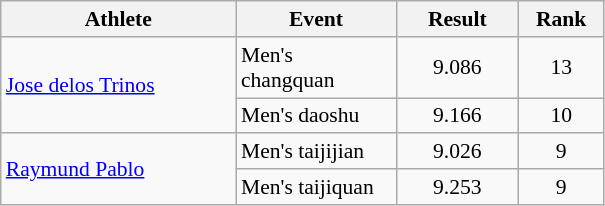<table class="wikitable" style="font-size:90%; text-align:center">
<tr>
<th width="150">Athlete</th>
<th width="100">Event</th>
<th width="75">Result</th>
<th width="50">Rank</th>
</tr>
<tr>
<td align="left" rowspan="2"><a href='#'>Jose delos Trinos</a></td>
<td align="left">Men's changquan</td>
<td>9.086</td>
<td>13</td>
</tr>
<tr>
<td align="left">Men's daoshu</td>
<td>9.166</td>
<td>10</td>
</tr>
<tr>
<td align="left" rowspan="2"><a href='#'>Raymund Pablo</a></td>
<td align="left">Men's taijijian</td>
<td>9.026</td>
<td>9</td>
</tr>
<tr>
<td align="left">Men's taijiquan</td>
<td>9.253</td>
<td>9</td>
</tr>
</table>
